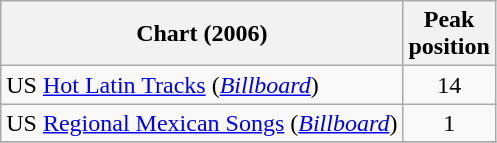<table class="wikitable">
<tr>
<th align="left">Chart (2006)</th>
<th align="left">Peak<br>position</th>
</tr>
<tr>
<td align="left">US <a href='#'>Hot Latin Tracks</a> (<a href='#'><em>Billboard</em></a>)</td>
<td align="center">14</td>
</tr>
<tr>
<td align="left">US <a href='#'>Regional Mexican Songs</a> (<a href='#'><em>Billboard</em></a>)</td>
<td align="center">1</td>
</tr>
<tr>
</tr>
</table>
